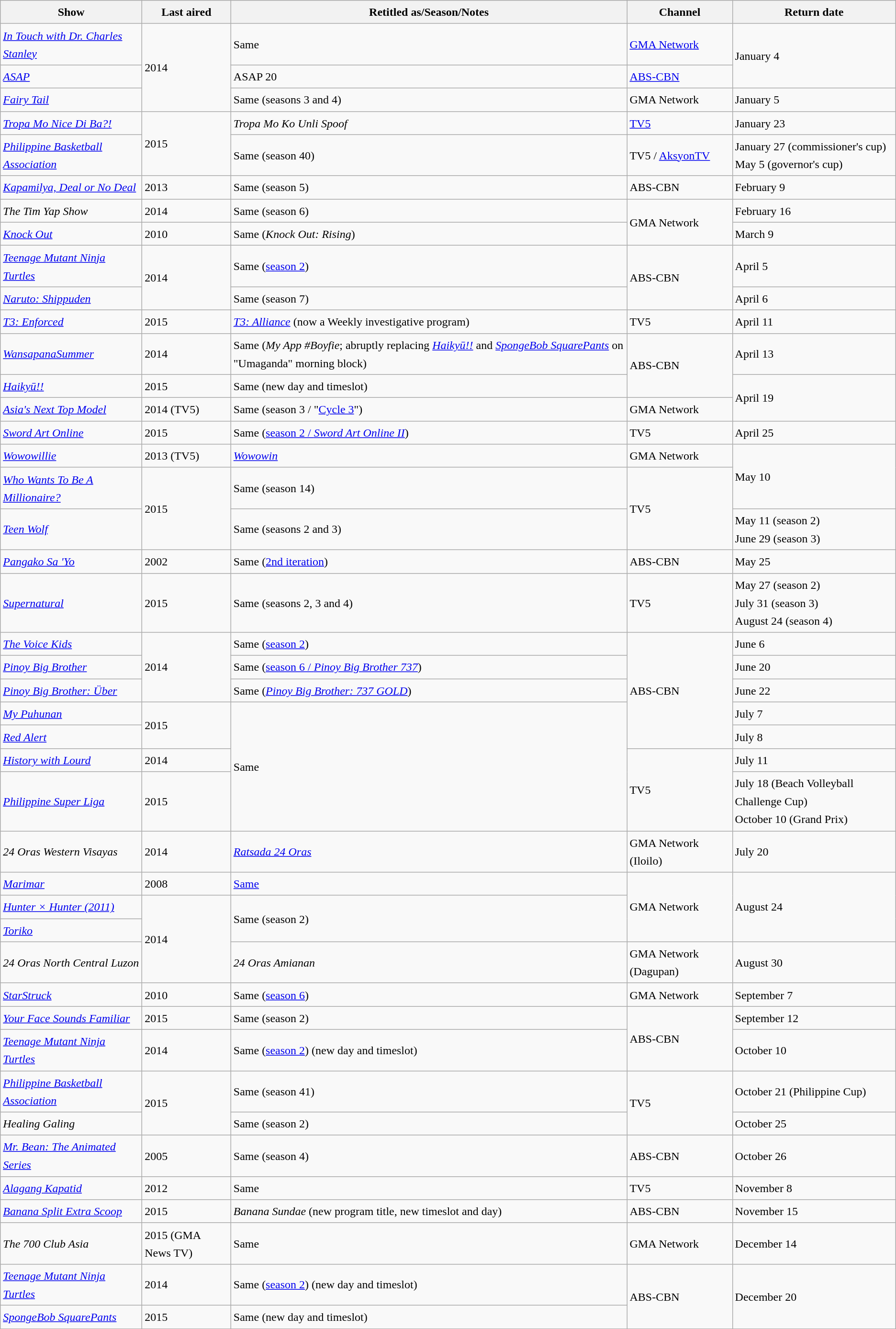<table class="wikitable" style="text-align:left; line-height:25px; width:auto;">
<tr>
<th>Show</th>
<th>Last aired</th>
<th>Retitled as/Season/Notes</th>
<th>Channel</th>
<th>Return date</th>
</tr>
<tr>
<td><em><a href='#'>In Touch with Dr. Charles Stanley</a></em></td>
<td rowspan="3">2014</td>
<td>Same</td>
<td><a href='#'>GMA Network</a></td>
<td rowspan="2">January 4</td>
</tr>
<tr>
<td><em><a href='#'>ASAP</a></em></td>
<td>ASAP 20</td>
<td><a href='#'>ABS-CBN</a></td>
</tr>
<tr>
<td><em><a href='#'>Fairy Tail</a></em></td>
<td>Same (seasons 3 and 4)</td>
<td>GMA Network</td>
<td>January 5</td>
</tr>
<tr>
<td><em><a href='#'>Tropa Mo Nice Di Ba?!</a></em></td>
<td rowspan="2">2015</td>
<td><em>Tropa Mo Ko Unli Spoof</em></td>
<td><a href='#'>TV5</a></td>
<td>January 23</td>
</tr>
<tr>
<td><em><a href='#'>Philippine Basketball Association</a></em></td>
<td>Same (season 40)</td>
<td>TV5 / <a href='#'>AksyonTV</a></td>
<td>January 27 (commissioner's cup) <br> May 5 (governor's cup)</td>
</tr>
<tr>
<td><em><a href='#'>Kapamilya, Deal or No Deal</a></em></td>
<td>2013</td>
<td>Same (season 5)</td>
<td>ABS-CBN</td>
<td>February 9</td>
</tr>
<tr>
<td><em>The Tim Yap Show</em></td>
<td>2014</td>
<td>Same (season 6)</td>
<td rowspan="2">GMA Network</td>
<td>February 16</td>
</tr>
<tr>
<td><em><a href='#'>Knock Out</a></em></td>
<td>2010</td>
<td>Same (<em>Knock Out: Rising</em>)</td>
<td>March 9</td>
</tr>
<tr>
<td><em><a href='#'>Teenage Mutant Ninja Turtles</a></em></td>
<td rowspan="2">2014</td>
<td>Same (<a href='#'>season 2</a>)</td>
<td rowspan="2">ABS-CBN</td>
<td>April 5</td>
</tr>
<tr>
<td><em><a href='#'>Naruto: Shippuden</a></em></td>
<td>Same (season 7)</td>
<td>April 6</td>
</tr>
<tr>
<td><em><a href='#'>T3: Enforced</a></em></td>
<td>2015</td>
<td><em><a href='#'>T3: Alliance</a></em> (now a Weekly investigative program)</td>
<td>TV5</td>
<td>April 11</td>
</tr>
<tr>
<td><em><a href='#'>WansapanaSummer</a></em></td>
<td>2014</td>
<td>Same (<em>My App #Boyfie</em>; abruptly replacing <em><a href='#'>Haikyū!!</a></em> and <em><a href='#'>SpongeBob SquarePants</a></em> on "Umaganda" morning block)</td>
<td rowspan="2">ABS-CBN</td>
<td>April 13</td>
</tr>
<tr>
<td><em><a href='#'>Haikyū!!</a></em></td>
<td>2015</td>
<td>Same (new day and timeslot)</td>
<td rowspan="2">April 19</td>
</tr>
<tr>
<td><em><a href='#'>Asia's Next Top Model</a></em></td>
<td>2014 (TV5)</td>
<td>Same (season 3 / "<a href='#'>Cycle 3</a>")</td>
<td>GMA Network</td>
</tr>
<tr>
<td><em><a href='#'>Sword Art Online</a></em></td>
<td>2015</td>
<td>Same (<a href='#'>season 2 / <em>Sword Art Online II</em></a>)</td>
<td>TV5</td>
<td>April 25</td>
</tr>
<tr>
<td><em><a href='#'>Wowowillie</a></em></td>
<td>2013 (TV5)</td>
<td><em><a href='#'>Wowowin</a></em></td>
<td>GMA Network</td>
<td rowspan="2">May 10</td>
</tr>
<tr>
<td><em><a href='#'>Who Wants To Be A Millionaire?</a></em></td>
<td rowspan="2">2015</td>
<td>Same (season 14)</td>
<td rowspan="2">TV5</td>
</tr>
<tr>
<td><em><a href='#'>Teen Wolf</a></em></td>
<td>Same (seasons 2 and 3)</td>
<td>May 11 (season 2)<br>June 29 (season 3)</td>
</tr>
<tr>
<td><em><a href='#'>Pangako Sa 'Yo</a></em></td>
<td>2002</td>
<td>Same (<a href='#'>2nd iteration</a>)</td>
<td>ABS-CBN</td>
<td>May 25</td>
</tr>
<tr>
<td><em><a href='#'>Supernatural</a></em></td>
<td>2015</td>
<td>Same (seasons 2, 3 and 4)</td>
<td>TV5</td>
<td>May 27 (season 2)<br>July 31 (season 3)<br>August 24 (season 4)</td>
</tr>
<tr>
<td><em><a href='#'>The Voice Kids</a></em></td>
<td rowspan="3">2014</td>
<td>Same (<a href='#'>season 2</a>)</td>
<td rowspan="5">ABS-CBN</td>
<td>June 6</td>
</tr>
<tr>
<td><em><a href='#'>Pinoy Big Brother</a></em></td>
<td>Same (<a href='#'>season 6 / <em>Pinoy Big Brother 737</em></a>)</td>
<td>June 20</td>
</tr>
<tr>
<td><em><a href='#'>Pinoy Big Brother: Über</a></em></td>
<td>Same (<a href='#'><em>Pinoy Big Brother: 737 GOLD</em></a>)</td>
<td>June 22</td>
</tr>
<tr>
<td><em><a href='#'>My Puhunan</a></em></td>
<td rowspan="2">2015</td>
<td rowspan="4">Same</td>
<td>July 7</td>
</tr>
<tr>
<td><em><a href='#'>Red Alert</a></em></td>
<td>July 8</td>
</tr>
<tr>
<td><em><a href='#'>History with Lourd</a></em></td>
<td>2014</td>
<td rowspan="2">TV5</td>
<td>July 11</td>
</tr>
<tr>
<td><em><a href='#'>Philippine Super Liga</a></em></td>
<td>2015</td>
<td>July 18 (Beach Volleyball Challenge Cup) <br> October 10 (Grand Prix)</td>
</tr>
<tr>
<td><em>24 Oras Western Visayas</em></td>
<td>2014</td>
<td><em><a href='#'>Ratsada 24 Oras</a></em></td>
<td>GMA Network (Iloilo)</td>
<td>July 20</td>
</tr>
<tr>
<td><a href='#'><em>Marimar</em></a></td>
<td>2008</td>
<td><a href='#'>Same</a></td>
<td rowspan="3">GMA Network</td>
<td rowspan="3">August 24</td>
</tr>
<tr>
<td><em><a href='#'>Hunter × Hunter (2011)</a></em></td>
<td rowspan="3">2014</td>
<td rowspan="2">Same (season 2)</td>
</tr>
<tr>
<td><em><a href='#'>Toriko</a></em></td>
</tr>
<tr>
<td><em>24 Oras North Central Luzon</em></td>
<td><em>24 Oras Amianan</em></td>
<td>GMA Network (Dagupan)</td>
<td>August 30</td>
</tr>
<tr>
<td><a href='#'><em>StarStruck</em></a></td>
<td>2010</td>
<td>Same (<a href='#'>season 6</a>)</td>
<td>GMA Network</td>
<td>September 7</td>
</tr>
<tr>
<td><em><a href='#'>Your Face Sounds Familiar</a></em></td>
<td>2015</td>
<td>Same (season 2)</td>
<td rowspan="2">ABS-CBN</td>
<td>September 12</td>
</tr>
<tr>
<td><em><a href='#'>Teenage Mutant Ninja Turtles</a></em></td>
<td>2014</td>
<td>Same (<a href='#'>season 2</a>) (new day and timeslot)</td>
<td>October 10</td>
</tr>
<tr>
<td><em><a href='#'>Philippine Basketball Association</a></em></td>
<td rowspan="2">2015</td>
<td>Same (season 41)</td>
<td rowspan="2">TV5</td>
<td>October 21 (Philippine Cup)</td>
</tr>
<tr>
<td><em>Healing Galing</em></td>
<td>Same (season 2)</td>
<td>October 25</td>
</tr>
<tr>
<td><em><a href='#'>Mr. Bean: The Animated Series</a></em></td>
<td>2005</td>
<td>Same (season 4)</td>
<td>ABS-CBN</td>
<td>October 26</td>
</tr>
<tr>
<td><em><a href='#'>Alagang Kapatid</a></em></td>
<td>2012</td>
<td>Same</td>
<td>TV5</td>
<td>November 8</td>
</tr>
<tr>
<td><em><a href='#'>Banana Split Extra Scoop</a></em></td>
<td>2015</td>
<td><em>Banana Sundae</em> (new program title, new timeslot and day)</td>
<td>ABS-CBN</td>
<td>November 15</td>
</tr>
<tr>
<td><em>The 700 Club Asia</em></td>
<td>2015 (GMA News TV)</td>
<td>Same</td>
<td>GMA Network</td>
<td>December 14</td>
</tr>
<tr>
<td><em><a href='#'>Teenage Mutant Ninja Turtles</a></em></td>
<td>2014</td>
<td>Same (<a href='#'>season 2</a>) (new day and timeslot)</td>
<td rowspan="2">ABS-CBN</td>
<td rowspan="2">December 20</td>
</tr>
<tr>
<td><em><a href='#'>SpongeBob SquarePants</a></em></td>
<td>2015</td>
<td>Same (new day and timeslot)</td>
</tr>
<tr>
</tr>
</table>
